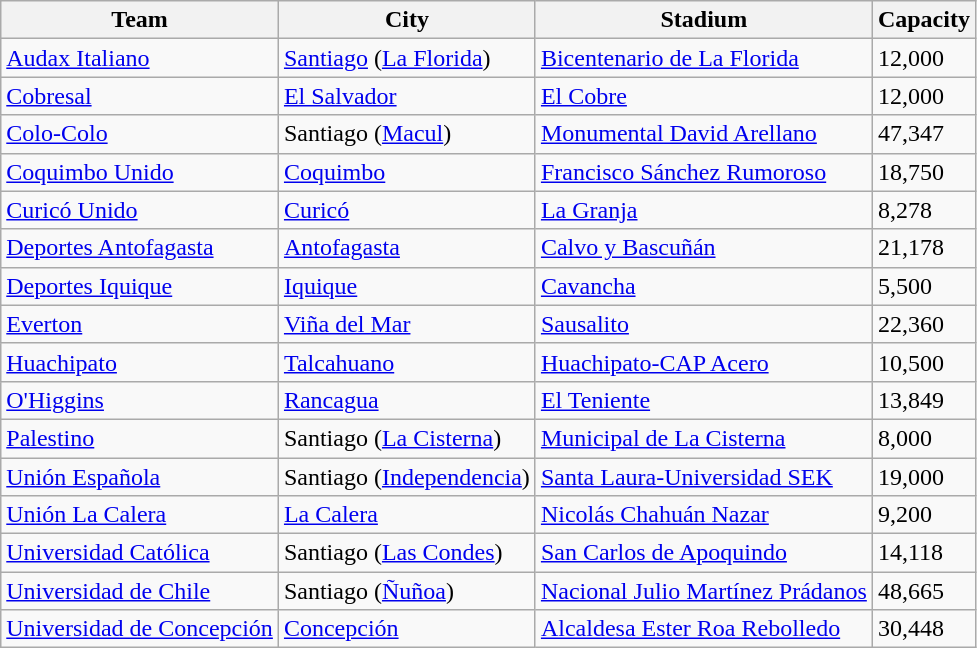<table class="wikitable sortable">
<tr>
<th>Team</th>
<th>City</th>
<th>Stadium</th>
<th>Capacity</th>
</tr>
<tr>
<td><a href='#'>Audax Italiano</a></td>
<td><a href='#'>Santiago</a> (<a href='#'>La Florida</a>)</td>
<td><a href='#'>Bicentenario de La Florida</a></td>
<td>12,000</td>
</tr>
<tr>
<td><a href='#'>Cobresal</a></td>
<td><a href='#'>El Salvador</a></td>
<td><a href='#'>El Cobre</a></td>
<td>12,000</td>
</tr>
<tr>
<td><a href='#'>Colo-Colo</a></td>
<td>Santiago (<a href='#'>Macul</a>)</td>
<td><a href='#'>Monumental David Arellano</a></td>
<td>47,347</td>
</tr>
<tr>
<td><a href='#'>Coquimbo Unido</a></td>
<td><a href='#'>Coquimbo</a></td>
<td><a href='#'>Francisco Sánchez Rumoroso</a></td>
<td>18,750</td>
</tr>
<tr>
<td><a href='#'>Curicó Unido</a></td>
<td><a href='#'>Curicó</a></td>
<td><a href='#'>La Granja</a></td>
<td>8,278</td>
</tr>
<tr>
<td><a href='#'>Deportes Antofagasta</a></td>
<td><a href='#'>Antofagasta</a></td>
<td><a href='#'>Calvo y Bascuñán</a></td>
<td>21,178</td>
</tr>
<tr>
<td><a href='#'>Deportes Iquique</a></td>
<td><a href='#'>Iquique</a></td>
<td><a href='#'>Cavancha</a></td>
<td>5,500</td>
</tr>
<tr>
<td><a href='#'>Everton</a></td>
<td><a href='#'>Viña del Mar</a></td>
<td><a href='#'>Sausalito</a></td>
<td>22,360</td>
</tr>
<tr>
<td><a href='#'>Huachipato</a></td>
<td><a href='#'>Talcahuano</a></td>
<td><a href='#'>Huachipato-CAP Acero</a></td>
<td>10,500</td>
</tr>
<tr>
<td><a href='#'>O'Higgins</a></td>
<td><a href='#'>Rancagua</a></td>
<td><a href='#'>El Teniente</a></td>
<td>13,849</td>
</tr>
<tr>
<td><a href='#'>Palestino</a></td>
<td>Santiago (<a href='#'>La Cisterna</a>)</td>
<td><a href='#'>Municipal de La Cisterna</a></td>
<td>8,000</td>
</tr>
<tr>
<td><a href='#'>Unión Española</a></td>
<td>Santiago (<a href='#'>Independencia</a>)</td>
<td><a href='#'>Santa Laura-Universidad SEK</a></td>
<td>19,000</td>
</tr>
<tr>
<td><a href='#'>Unión La Calera</a></td>
<td><a href='#'>La Calera</a></td>
<td><a href='#'>Nicolás Chahuán Nazar</a></td>
<td>9,200</td>
</tr>
<tr>
<td><a href='#'>Universidad Católica</a></td>
<td>Santiago  (<a href='#'>Las Condes</a>)</td>
<td><a href='#'>San Carlos de Apoquindo</a></td>
<td>14,118</td>
</tr>
<tr>
<td><a href='#'>Universidad de Chile</a></td>
<td>Santiago (<a href='#'>Ñuñoa</a>)</td>
<td><a href='#'>Nacional Julio Martínez Prádanos</a></td>
<td>48,665</td>
</tr>
<tr>
<td><a href='#'>Universidad de Concepción</a></td>
<td><a href='#'>Concepción</a></td>
<td><a href='#'>Alcaldesa Ester Roa Rebolledo</a></td>
<td>30,448</td>
</tr>
</table>
